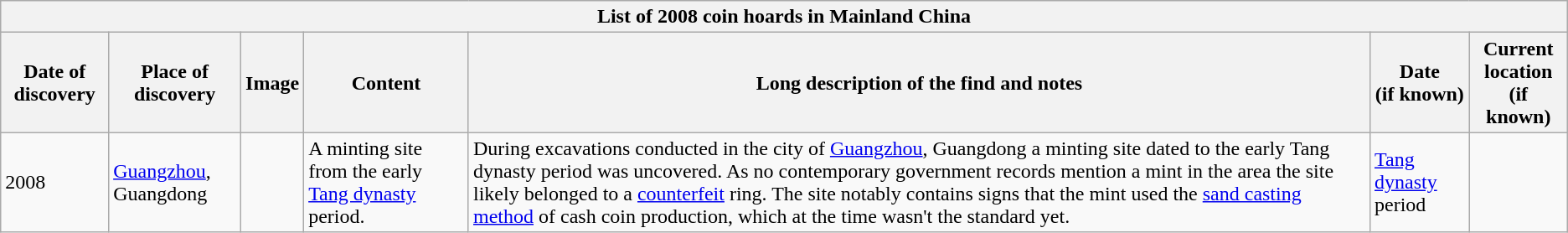<table class="wikitable" style="font-size: 100%">
<tr>
<th colspan=7>List of 2008 coin hoards in Mainland China</th>
</tr>
<tr>
<th>Date of discovery</th>
<th>Place of discovery</th>
<th>Image</th>
<th>Content</th>
<th>Long description of the find and notes</th>
<th>Date<br>(if known)</th>
<th>Current location<br>(if known)</th>
</tr>
<tr>
<td>2008</td>
<td><a href='#'>Guangzhou</a>, Guangdong</td>
<td></td>
<td>A minting site from the early <a href='#'>Tang dynasty</a> period.</td>
<td>During excavations conducted in the city of <a href='#'>Guangzhou</a>, Guangdong a minting site dated to the early Tang dynasty period was uncovered. As no contemporary government records mention a mint in the area the site likely belonged to a <a href='#'>counterfeit</a> ring. The site notably contains signs that the mint used the <a href='#'>sand casting method</a> of cash coin production, which at the time wasn't the standard yet.</td>
<td><a href='#'>Tang dynasty</a> period</td>
<td></td>
</tr>
</table>
